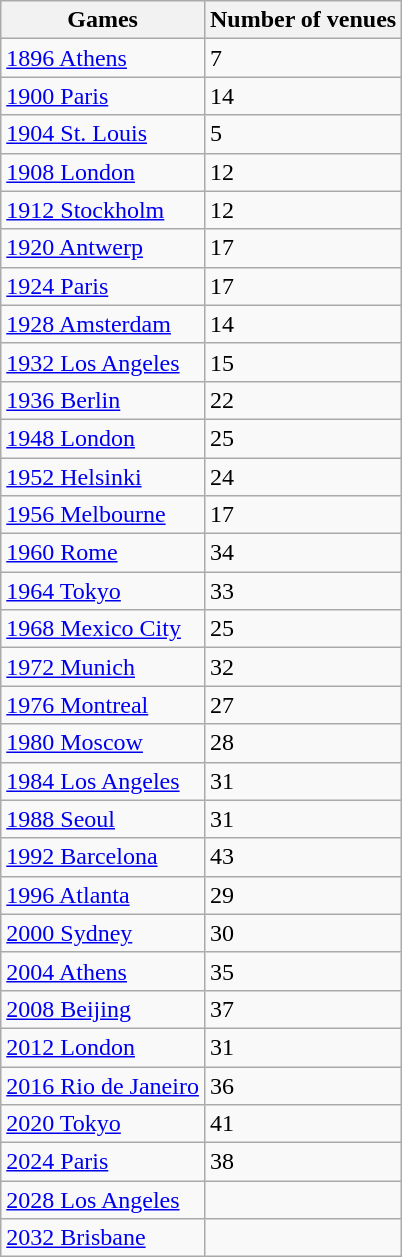<table class="wikitable">
<tr>
<th>Games</th>
<th>Number of venues</th>
</tr>
<tr>
<td><a href='#'>1896 Athens</a></td>
<td>7</td>
</tr>
<tr>
<td><a href='#'>1900 Paris</a></td>
<td>14</td>
</tr>
<tr>
<td><a href='#'>1904 St. Louis</a></td>
<td>5</td>
</tr>
<tr>
<td><a href='#'>1908 London</a></td>
<td>12</td>
</tr>
<tr>
<td><a href='#'>1912 Stockholm</a></td>
<td>12</td>
</tr>
<tr>
<td><a href='#'>1920 Antwerp</a></td>
<td>17</td>
</tr>
<tr>
<td><a href='#'>1924 Paris</a></td>
<td>17</td>
</tr>
<tr>
<td><a href='#'>1928 Amsterdam</a></td>
<td>14</td>
</tr>
<tr>
<td><a href='#'>1932 Los Angeles</a></td>
<td>15</td>
</tr>
<tr>
<td><a href='#'>1936 Berlin</a></td>
<td>22</td>
</tr>
<tr>
<td><a href='#'>1948 London</a></td>
<td>25</td>
</tr>
<tr>
<td><a href='#'>1952 Helsinki</a></td>
<td>24</td>
</tr>
<tr>
<td><a href='#'>1956 Melbourne</a></td>
<td>17</td>
</tr>
<tr>
<td><a href='#'>1960 Rome</a></td>
<td>34</td>
</tr>
<tr>
<td><a href='#'>1964 Tokyo</a></td>
<td>33</td>
</tr>
<tr>
<td><a href='#'>1968 Mexico City</a></td>
<td>25</td>
</tr>
<tr>
<td><a href='#'>1972 Munich</a></td>
<td>32</td>
</tr>
<tr>
<td><a href='#'>1976 Montreal</a></td>
<td>27</td>
</tr>
<tr>
<td><a href='#'>1980 Moscow</a></td>
<td>28</td>
</tr>
<tr>
<td><a href='#'>1984 Los Angeles</a></td>
<td>31</td>
</tr>
<tr>
<td><a href='#'>1988 Seoul</a></td>
<td>31</td>
</tr>
<tr>
<td><a href='#'>1992 Barcelona</a></td>
<td>43</td>
</tr>
<tr>
<td><a href='#'>1996 Atlanta</a></td>
<td>29</td>
</tr>
<tr>
<td><a href='#'>2000 Sydney</a></td>
<td>30</td>
</tr>
<tr>
<td><a href='#'>2004 Athens</a></td>
<td>35</td>
</tr>
<tr>
<td><a href='#'>2008 Beijing</a></td>
<td>37</td>
</tr>
<tr>
<td><a href='#'>2012 London</a></td>
<td>31</td>
</tr>
<tr>
<td><a href='#'>2016 Rio de Janeiro</a></td>
<td>36</td>
</tr>
<tr>
<td><a href='#'>2020 Tokyo</a></td>
<td>41</td>
</tr>
<tr>
<td><a href='#'>2024 Paris</a></td>
<td>38</td>
</tr>
<tr>
<td><a href='#'>2028 Los Angeles</a></td>
<td></td>
</tr>
<tr>
<td><a href='#'>2032 Brisbane</a></td>
<td></td>
</tr>
</table>
